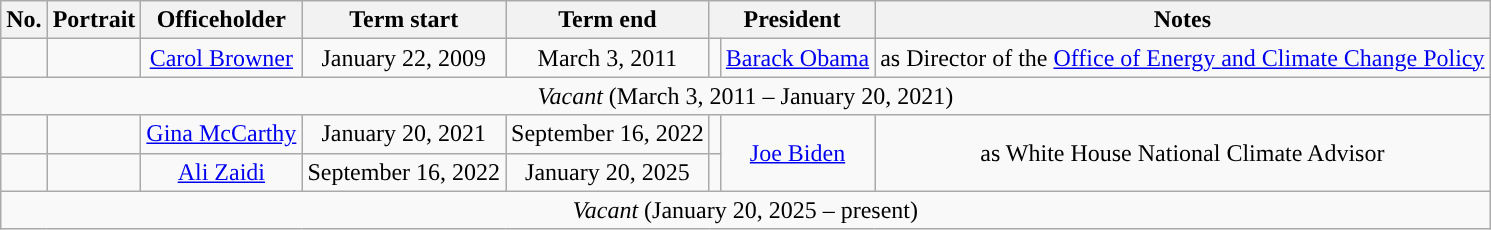<table class="wikitable" style="text-align:center">
<tr>
<th>No.</th>
<th>Portrait</th>
<th>Officeholder</th>
<th>Term start</th>
<th>Term end</th>
<th colspan="2">President</th>
<th>Notes</th>
</tr>
<tr>
<td style="background: "></td>
<td></td>
<td align="center"><a href='#'>Carol Browner</a></td>
<td>January 22, 2009</td>
<td>March 3, 2011</td>
<td style="background: "></td>
<td><a href='#'>Barack Obama</a></td>
<td>as Director of the <a href='#'>Office of Energy and Climate Change Policy</a></td>
</tr>
<tr>
<td colspan="8"><em>Vacant</em> (March 3, 2011 – January 20, 2021)</td>
</tr>
<tr>
<td style="background: "></td>
<td></td>
<td align="center"><a href='#'>Gina McCarthy</a></td>
<td>January 20, 2021</td>
<td>September 16, 2022</td>
<td style="background: "></td>
<td rowspan="2"><a href='#'>Joe Biden</a></td>
<td rowspan="2">as White House National Climate Advisor</td>
</tr>
<tr>
<td style="background: "></td>
<td></td>
<td><a href='#'>Ali Zaidi</a></td>
<td>September 16, 2022</td>
<td>January 20, 2025</td>
<td style="background: "></td>
</tr>
<tr>
<td colspan="8"><em>Vacant</em> (January 20, 2025 – present)</td>
</tr>
</table>
